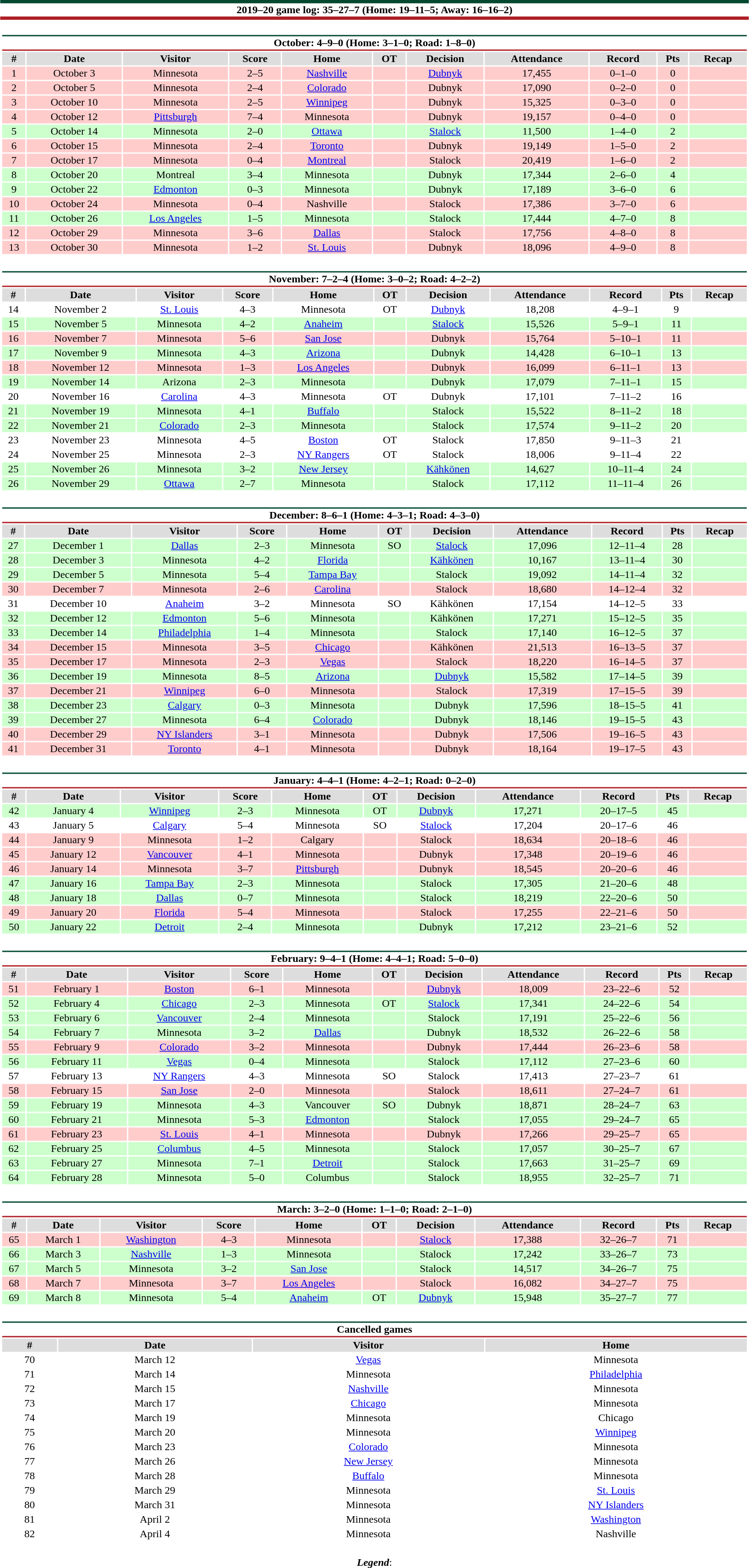<table class="toccolours" style="width:90%; clear:both; margin:1.5em auto; text-align:center;">
<tr>
<th colspan="11" style="background:#FFFFFF;border-top:#024930 5px solid; border-bottom:#AF1E24 5px solid;">2019–20 game log: 35–27–7 (Home: 19–11–5; Away: 16–16–2)</th>
</tr>
<tr>
<td colspan="11"><br><table class="toccolours collapsible collapsed" style="width:100%;">
<tr>
<th colspan="11" style="background:#FFFFFF;border-top:#024930 2px solid; border-bottom:#AF1E24 2px solid;">October: 4–9–0 (Home: 3–1–0; Road: 1–8–0)</th>
</tr>
<tr style="background:#ddd;">
<th>#</th>
<th>Date</th>
<th>Visitor</th>
<th>Score</th>
<th>Home</th>
<th>OT</th>
<th>Decision</th>
<th>Attendance</th>
<th>Record</th>
<th>Pts</th>
<th>Recap</th>
</tr>
<tr style="background:#fcc;">
<td>1</td>
<td>October 3</td>
<td>Minnesota</td>
<td>2–5</td>
<td><a href='#'>Nashville</a></td>
<td></td>
<td><a href='#'>Dubnyk</a></td>
<td>17,455</td>
<td>0–1–0</td>
<td>0</td>
<td></td>
</tr>
<tr style="background:#fcc;">
<td>2</td>
<td>October 5</td>
<td>Minnesota</td>
<td>2–4</td>
<td><a href='#'>Colorado</a></td>
<td></td>
<td>Dubnyk</td>
<td>17,090</td>
<td>0–2–0</td>
<td>0</td>
<td></td>
</tr>
<tr style="background:#fcc;">
<td>3</td>
<td>October 10</td>
<td>Minnesota</td>
<td>2–5</td>
<td><a href='#'>Winnipeg</a></td>
<td></td>
<td>Dubnyk</td>
<td>15,325</td>
<td>0–3–0</td>
<td>0</td>
<td></td>
</tr>
<tr style="background:#fcc;">
<td>4</td>
<td>October 12</td>
<td><a href='#'>Pittsburgh</a></td>
<td>7–4</td>
<td>Minnesota</td>
<td></td>
<td>Dubnyk</td>
<td>19,157</td>
<td>0–4–0</td>
<td>0</td>
<td></td>
</tr>
<tr style="background:#cfc;">
<td>5</td>
<td>October 14</td>
<td>Minnesota</td>
<td>2–0</td>
<td><a href='#'>Ottawa</a></td>
<td></td>
<td><a href='#'>Stalock</a></td>
<td>11,500</td>
<td>1–4–0</td>
<td>2</td>
<td></td>
</tr>
<tr style="background:#fcc;">
<td>6</td>
<td>October 15</td>
<td>Minnesota</td>
<td>2–4</td>
<td><a href='#'>Toronto</a></td>
<td></td>
<td>Dubnyk</td>
<td>19,149</td>
<td>1–5–0</td>
<td>2</td>
<td></td>
</tr>
<tr style="background:#fcc;">
<td>7</td>
<td>October 17</td>
<td>Minnesota</td>
<td>0–4</td>
<td><a href='#'>Montreal</a></td>
<td></td>
<td>Stalock</td>
<td>20,419</td>
<td>1–6–0</td>
<td>2</td>
<td></td>
</tr>
<tr style="background:#cfc;">
<td>8</td>
<td>October 20</td>
<td>Montreal</td>
<td>3–4</td>
<td>Minnesota</td>
<td></td>
<td>Dubnyk</td>
<td>17,344</td>
<td>2–6–0</td>
<td>4</td>
<td></td>
</tr>
<tr style="background:#cfc;">
<td>9</td>
<td>October 22</td>
<td><a href='#'>Edmonton</a></td>
<td>0–3</td>
<td>Minnesota</td>
<td></td>
<td>Dubnyk</td>
<td>17,189</td>
<td>3–6–0</td>
<td>6</td>
<td></td>
</tr>
<tr style="background:#fcc;">
<td>10</td>
<td>October 24</td>
<td>Minnesota</td>
<td>0–4</td>
<td>Nashville</td>
<td></td>
<td>Stalock</td>
<td>17,386</td>
<td>3–7–0</td>
<td>6</td>
<td></td>
</tr>
<tr style="background:#cfc;">
<td>11</td>
<td>October 26</td>
<td><a href='#'>Los Angeles</a></td>
<td>1–5</td>
<td>Minnesota</td>
<td></td>
<td>Stalock</td>
<td>17,444</td>
<td>4–7–0</td>
<td>8</td>
<td></td>
</tr>
<tr style="background:#fcc;">
<td>12</td>
<td>October 29</td>
<td>Minnesota</td>
<td>3–6</td>
<td><a href='#'>Dallas</a></td>
<td></td>
<td>Stalock</td>
<td>17,756</td>
<td>4–8–0</td>
<td>8</td>
<td></td>
</tr>
<tr style="background:#fcc;">
<td>13</td>
<td>October 30</td>
<td>Minnesota</td>
<td>1–2</td>
<td><a href='#'>St. Louis</a></td>
<td></td>
<td>Dubnyk</td>
<td>18,096</td>
<td>4–9–0</td>
<td>8</td>
<td></td>
</tr>
</table>
</td>
</tr>
<tr>
<td colspan="11"><br><table class="toccolours collapsible collapsed" style="width:100%;">
<tr>
<th colspan="11" style="background:#FFFFFF;border-top:#024930 2px solid; border-bottom:#AF1E24 2px solid;">November: 7–2–4 (Home: 3–0–2; Road: 4–2–2)</th>
</tr>
<tr style="background:#ddd;">
<th>#</th>
<th>Date</th>
<th>Visitor</th>
<th>Score</th>
<th>Home</th>
<th>OT</th>
<th>Decision</th>
<th>Attendance</th>
<th>Record</th>
<th>Pts</th>
<th>Recap</th>
</tr>
<tr style="background:#fff;">
<td>14</td>
<td>November 2</td>
<td><a href='#'>St. Louis</a></td>
<td>4–3</td>
<td>Minnesota</td>
<td>OT</td>
<td><a href='#'>Dubnyk</a></td>
<td>18,208</td>
<td>4–9–1</td>
<td>9</td>
<td></td>
</tr>
<tr style="background:#cfc;">
<td>15</td>
<td>November 5</td>
<td>Minnesota</td>
<td>4–2</td>
<td><a href='#'>Anaheim</a></td>
<td></td>
<td><a href='#'>Stalock</a></td>
<td>15,526</td>
<td>5–9–1</td>
<td>11</td>
<td></td>
</tr>
<tr style="background:#fcc;">
<td>16</td>
<td>November 7</td>
<td>Minnesota</td>
<td>5–6</td>
<td><a href='#'>San Jose</a></td>
<td></td>
<td>Dubnyk</td>
<td>15,764</td>
<td>5–10–1</td>
<td>11</td>
<td></td>
</tr>
<tr style="background:#cfc;">
<td>17</td>
<td>November 9</td>
<td>Minnesota</td>
<td>4–3</td>
<td><a href='#'>Arizona</a></td>
<td></td>
<td>Dubnyk</td>
<td>14,428</td>
<td>6–10–1</td>
<td>13</td>
<td></td>
</tr>
<tr style="background:#fcc;">
<td>18</td>
<td>November 12</td>
<td>Minnesota</td>
<td>1–3</td>
<td><a href='#'>Los Angeles</a></td>
<td></td>
<td>Dubnyk</td>
<td>16,099</td>
<td>6–11–1</td>
<td>13</td>
<td></td>
</tr>
<tr style="background:#cfc;">
<td>19</td>
<td>November 14</td>
<td>Arizona</td>
<td>2–3</td>
<td>Minnesota</td>
<td></td>
<td>Dubnyk</td>
<td>17,079</td>
<td>7–11–1</td>
<td>15</td>
<td></td>
</tr>
<tr style="background:#fff;">
<td>20</td>
<td>November 16</td>
<td><a href='#'>Carolina</a></td>
<td>4–3</td>
<td>Minnesota</td>
<td>OT</td>
<td>Dubnyk</td>
<td>17,101</td>
<td>7–11–2</td>
<td>16</td>
<td></td>
</tr>
<tr style="background:#cfc;">
<td>21</td>
<td>November 19</td>
<td>Minnesota</td>
<td>4–1</td>
<td><a href='#'>Buffalo</a></td>
<td></td>
<td>Stalock</td>
<td>15,522</td>
<td>8–11–2</td>
<td>18</td>
<td></td>
</tr>
<tr style="background:#cfc;">
<td>22</td>
<td>November 21</td>
<td><a href='#'>Colorado</a></td>
<td>2–3</td>
<td>Minnesota</td>
<td></td>
<td>Stalock</td>
<td>17,574</td>
<td>9–11–2</td>
<td>20</td>
<td></td>
</tr>
<tr style="background:#fff;">
<td>23</td>
<td>November 23</td>
<td>Minnesota</td>
<td>4–5</td>
<td><a href='#'>Boston</a></td>
<td>OT</td>
<td>Stalock</td>
<td>17,850</td>
<td>9–11–3</td>
<td>21</td>
<td></td>
</tr>
<tr style="background:#fff;">
<td>24</td>
<td>November 25</td>
<td>Minnesota</td>
<td>2–3</td>
<td><a href='#'>NY Rangers</a></td>
<td>OT</td>
<td>Stalock</td>
<td>18,006</td>
<td>9–11–4</td>
<td>22</td>
<td></td>
</tr>
<tr style="background:#cfc;">
<td>25</td>
<td>November 26</td>
<td>Minnesota</td>
<td>3–2</td>
<td><a href='#'>New Jersey</a></td>
<td></td>
<td><a href='#'>Kähkönen</a></td>
<td>14,627</td>
<td>10–11–4</td>
<td>24</td>
<td></td>
</tr>
<tr style="background:#cfc;">
<td>26</td>
<td>November 29</td>
<td><a href='#'>Ottawa</a></td>
<td>2–7</td>
<td>Minnesota</td>
<td></td>
<td>Stalock</td>
<td>17,112</td>
<td>11–11–4</td>
<td>26</td>
<td></td>
</tr>
</table>
</td>
</tr>
<tr>
<td colspan="11"><br><table class="toccolours collapsible collapsed" style="width:100%;">
<tr>
<th colspan="11" style="background:#FFFFFF;border-top:#024930 2px solid; border-bottom:#AF1E24 2px solid;">December: 8–6–1 (Home: 4–3–1; Road: 4–3–0)</th>
</tr>
<tr style="background:#ddd;">
<th>#</th>
<th>Date</th>
<th>Visitor</th>
<th>Score</th>
<th>Home</th>
<th>OT</th>
<th>Decision</th>
<th>Attendance</th>
<th>Record</th>
<th>Pts</th>
<th>Recap</th>
</tr>
<tr style="background:#cfc;">
<td>27</td>
<td>December 1</td>
<td><a href='#'>Dallas</a></td>
<td>2–3</td>
<td>Minnesota</td>
<td>SO</td>
<td><a href='#'>Stalock</a></td>
<td>17,096</td>
<td>12–11–4</td>
<td>28</td>
<td></td>
</tr>
<tr style="background:#cfc;">
<td>28</td>
<td>December 3</td>
<td>Minnesota</td>
<td>4–2</td>
<td><a href='#'>Florida</a></td>
<td></td>
<td><a href='#'>Kähkönen</a></td>
<td>10,167</td>
<td>13–11–4</td>
<td>30</td>
<td></td>
</tr>
<tr style="background:#cfc;">
<td>29</td>
<td>December 5</td>
<td>Minnesota</td>
<td>5–4</td>
<td><a href='#'>Tampa Bay</a></td>
<td></td>
<td>Stalock</td>
<td>19,092</td>
<td>14–11–4</td>
<td>32</td>
<td></td>
</tr>
<tr style="background:#fcc;">
<td>30</td>
<td>December 7</td>
<td>Minnesota</td>
<td>2–6</td>
<td><a href='#'>Carolina</a></td>
<td></td>
<td>Stalock</td>
<td>18,680</td>
<td>14–12–4</td>
<td>32</td>
<td></td>
</tr>
<tr style="background:#fff;">
<td>31</td>
<td>December 10</td>
<td><a href='#'>Anaheim</a></td>
<td>3–2</td>
<td>Minnesota</td>
<td>SO</td>
<td>Kähkönen</td>
<td>17,154</td>
<td>14–12–5</td>
<td>33</td>
<td></td>
</tr>
<tr style="background:#cfc;">
<td>32</td>
<td>December 12</td>
<td><a href='#'>Edmonton</a></td>
<td>5–6</td>
<td>Minnesota</td>
<td></td>
<td>Kähkönen</td>
<td>17,271</td>
<td>15–12–5</td>
<td>35</td>
<td></td>
</tr>
<tr style="background:#cfc;">
<td>33</td>
<td>December 14</td>
<td><a href='#'>Philadelphia</a></td>
<td>1–4</td>
<td>Minnesota</td>
<td></td>
<td>Stalock</td>
<td>17,140</td>
<td>16–12–5</td>
<td>37</td>
<td></td>
</tr>
<tr style="background:#fcc;">
<td>34</td>
<td>December 15</td>
<td>Minnesota</td>
<td>3–5</td>
<td><a href='#'>Chicago</a></td>
<td></td>
<td>Kähkönen</td>
<td>21,513</td>
<td>16–13–5</td>
<td>37</td>
<td></td>
</tr>
<tr style="background:#fcc;">
<td>35</td>
<td>December 17</td>
<td>Minnesota</td>
<td>2–3</td>
<td><a href='#'>Vegas</a></td>
<td></td>
<td>Stalock</td>
<td>18,220</td>
<td>16–14–5</td>
<td>37</td>
<td></td>
</tr>
<tr style="background:#cfc;">
<td>36</td>
<td>December 19</td>
<td>Minnesota</td>
<td>8–5</td>
<td><a href='#'>Arizona</a></td>
<td></td>
<td><a href='#'>Dubnyk</a></td>
<td>15,582</td>
<td>17–14–5</td>
<td>39</td>
<td></td>
</tr>
<tr style="background:#fcc;">
<td>37</td>
<td>December 21</td>
<td><a href='#'>Winnipeg</a></td>
<td>6–0</td>
<td>Minnesota</td>
<td></td>
<td>Stalock</td>
<td>17,319</td>
<td>17–15–5</td>
<td>39</td>
<td></td>
</tr>
<tr style="background:#cfc;">
<td>38</td>
<td>December 23</td>
<td><a href='#'>Calgary</a></td>
<td>0–3</td>
<td>Minnesota</td>
<td></td>
<td>Dubnyk</td>
<td>17,596</td>
<td>18–15–5</td>
<td>41</td>
<td></td>
</tr>
<tr style="background:#cfc;">
<td>39</td>
<td>December 27</td>
<td>Minnesota</td>
<td>6–4</td>
<td><a href='#'>Colorado</a></td>
<td></td>
<td>Dubnyk</td>
<td>18,146</td>
<td>19–15–5</td>
<td>43</td>
<td></td>
</tr>
<tr style="background:#fcc;">
<td>40</td>
<td>December 29</td>
<td><a href='#'>NY Islanders</a></td>
<td>3–1</td>
<td>Minnesota</td>
<td></td>
<td>Dubnyk</td>
<td>17,506</td>
<td>19–16–5</td>
<td>43</td>
<td></td>
</tr>
<tr style="background:#fcc;">
<td>41</td>
<td>December 31</td>
<td><a href='#'>Toronto</a></td>
<td>4–1</td>
<td>Minnesota</td>
<td></td>
<td>Dubnyk</td>
<td>18,164</td>
<td>19–17–5</td>
<td>43</td>
<td></td>
</tr>
</table>
</td>
</tr>
<tr>
<td colspan="11"><br><table class="toccolours collapsible collapsed" style="width:100%;">
<tr>
<th colspan="11" style="background:#FFFFFF;border-top:#024930 2px solid; border-bottom:#AF1E24 2px solid;">January: 4–4–1 (Home: 4–2–1; Road: 0–2–0)</th>
</tr>
<tr style="background:#ddd;">
<th>#</th>
<th>Date</th>
<th>Visitor</th>
<th>Score</th>
<th>Home</th>
<th>OT</th>
<th>Decision</th>
<th>Attendance</th>
<th>Record</th>
<th>Pts</th>
<th>Recap</th>
</tr>
<tr style="background:#cfc;">
<td>42</td>
<td>January 4</td>
<td><a href='#'>Winnipeg</a></td>
<td>2–3</td>
<td>Minnesota</td>
<td>OT</td>
<td><a href='#'>Dubnyk</a></td>
<td>17,271</td>
<td>20–17–5</td>
<td>45</td>
<td></td>
</tr>
<tr style="background:#fff;">
<td>43</td>
<td>January 5</td>
<td><a href='#'>Calgary</a></td>
<td>5–4</td>
<td>Minnesota</td>
<td>SO</td>
<td><a href='#'>Stalock</a></td>
<td>17,204</td>
<td>20–17–6</td>
<td>46</td>
<td></td>
</tr>
<tr style="background:#fcc;">
<td>44</td>
<td>January 9</td>
<td>Minnesota</td>
<td>1–2</td>
<td>Calgary</td>
<td></td>
<td>Stalock</td>
<td>18,634</td>
<td>20–18–6</td>
<td>46</td>
<td></td>
</tr>
<tr style="background:#fcc;">
<td>45</td>
<td>January 12</td>
<td><a href='#'>Vancouver</a></td>
<td>4–1</td>
<td>Minnesota</td>
<td></td>
<td>Dubnyk</td>
<td>17,348</td>
<td>20–19–6</td>
<td>46</td>
<td></td>
</tr>
<tr style="background:#fcc;">
<td>46</td>
<td>January 14</td>
<td>Minnesota</td>
<td>3–7</td>
<td><a href='#'>Pittsburgh</a></td>
<td></td>
<td>Dubnyk</td>
<td>18,545</td>
<td>20–20–6</td>
<td>46</td>
<td></td>
</tr>
<tr style="background:#cfc;">
<td>47</td>
<td>January 16</td>
<td><a href='#'>Tampa Bay</a></td>
<td>2–3</td>
<td>Minnesota</td>
<td></td>
<td>Stalock</td>
<td>17,305</td>
<td>21–20–6</td>
<td>48</td>
<td></td>
</tr>
<tr style="background:#cfc;">
<td>48</td>
<td>January 18</td>
<td><a href='#'>Dallas</a></td>
<td>0–7</td>
<td>Minnesota</td>
<td></td>
<td>Stalock</td>
<td>18,219</td>
<td>22–20–6</td>
<td>50</td>
<td></td>
</tr>
<tr style="background:#fcc;">
<td>49</td>
<td>January 20</td>
<td><a href='#'>Florida</a></td>
<td>5–4</td>
<td>Minnesota</td>
<td></td>
<td>Stalock</td>
<td>17,255</td>
<td>22–21–6</td>
<td>50</td>
<td></td>
</tr>
<tr style="background:#cfc;">
<td>50</td>
<td>January 22</td>
<td><a href='#'>Detroit</a></td>
<td>2–4</td>
<td>Minnesota</td>
<td></td>
<td>Dubnyk</td>
<td>17,212</td>
<td>23–21–6</td>
<td>52</td>
<td></td>
</tr>
</table>
</td>
</tr>
<tr>
<td colspan="11"><br><table class="toccolours collapsible collapsed" style="width:100%;">
<tr>
<th colspan="11" style="background:#FFFFFF;border-top:#024930 2px solid; border-bottom:#AF1E24 2px solid;">February: 9–4–1 (Home: 4–4–1; Road: 5–0–0)</th>
</tr>
<tr style="background:#ddd;">
<th>#</th>
<th>Date</th>
<th>Visitor</th>
<th>Score</th>
<th>Home</th>
<th>OT</th>
<th>Decision</th>
<th>Attendance</th>
<th>Record</th>
<th>Pts</th>
<th>Recap</th>
</tr>
<tr style="background:#fcc;">
<td>51</td>
<td>February 1</td>
<td><a href='#'>Boston</a></td>
<td>6–1</td>
<td>Minnesota</td>
<td></td>
<td><a href='#'>Dubnyk</a></td>
<td>18,009</td>
<td>23–22–6</td>
<td>52</td>
<td></td>
</tr>
<tr style="background:#cfc;">
<td>52</td>
<td>February 4</td>
<td><a href='#'>Chicago</a></td>
<td>2–3</td>
<td>Minnesota</td>
<td>OT</td>
<td><a href='#'>Stalock</a></td>
<td>17,341</td>
<td>24–22–6</td>
<td>54</td>
<td></td>
</tr>
<tr style="background:#cfc;">
<td>53</td>
<td>February 6</td>
<td><a href='#'>Vancouver</a></td>
<td>2–4</td>
<td>Minnesota</td>
<td></td>
<td>Stalock</td>
<td>17,191</td>
<td>25–22–6</td>
<td>56</td>
<td></td>
</tr>
<tr style="background:#cfc;">
<td>54</td>
<td>February 7</td>
<td>Minnesota</td>
<td>3–2</td>
<td><a href='#'>Dallas</a></td>
<td></td>
<td>Dubnyk</td>
<td>18,532</td>
<td>26–22–6</td>
<td>58</td>
<td></td>
</tr>
<tr style="background:#fcc;">
<td>55</td>
<td>February 9</td>
<td><a href='#'>Colorado</a></td>
<td>3–2</td>
<td>Minnesota</td>
<td></td>
<td>Dubnyk</td>
<td>17,444</td>
<td>26–23–6</td>
<td>58</td>
<td></td>
</tr>
<tr style="background:#cfc;">
<td>56</td>
<td>February 11</td>
<td><a href='#'>Vegas</a></td>
<td>0–4</td>
<td>Minnesota</td>
<td></td>
<td>Stalock</td>
<td>17,112</td>
<td>27–23–6</td>
<td>60</td>
<td></td>
</tr>
<tr style="background:#fff;">
<td>57</td>
<td>February 13</td>
<td><a href='#'>NY Rangers</a></td>
<td>4–3</td>
<td>Minnesota</td>
<td>SO</td>
<td>Stalock</td>
<td>17,413</td>
<td>27–23–7</td>
<td>61</td>
<td></td>
</tr>
<tr style="background:#fcc;">
<td>58</td>
<td>February 15</td>
<td><a href='#'>San Jose</a></td>
<td>2–0</td>
<td>Minnesota</td>
<td></td>
<td>Stalock</td>
<td>18,611</td>
<td>27–24–7</td>
<td>61</td>
<td></td>
</tr>
<tr style="background:#cfc;">
<td>59</td>
<td>February 19</td>
<td>Minnesota</td>
<td>4–3</td>
<td>Vancouver</td>
<td>SO</td>
<td>Dubnyk</td>
<td>18,871</td>
<td>28–24–7</td>
<td>63</td>
<td></td>
</tr>
<tr style="background:#cfc;">
<td>60</td>
<td>February 21</td>
<td>Minnesota</td>
<td>5–3</td>
<td><a href='#'>Edmonton</a></td>
<td></td>
<td>Stalock</td>
<td>17,055</td>
<td>29–24–7</td>
<td>65</td>
<td></td>
</tr>
<tr style="background:#fcc;">
<td>61</td>
<td>February 23</td>
<td><a href='#'>St. Louis</a></td>
<td>4–1</td>
<td>Minnesota</td>
<td></td>
<td>Dubnyk</td>
<td>17,266</td>
<td>29–25–7</td>
<td>65</td>
<td></td>
</tr>
<tr style="background:#cfc;">
<td>62</td>
<td>February 25</td>
<td><a href='#'>Columbus</a></td>
<td>4–5</td>
<td>Minnesota</td>
<td></td>
<td>Stalock</td>
<td>17,057</td>
<td>30–25–7</td>
<td>67</td>
<td></td>
</tr>
<tr style="background:#cfc;">
<td>63</td>
<td>February 27</td>
<td>Minnesota</td>
<td>7–1</td>
<td><a href='#'>Detroit</a></td>
<td></td>
<td>Stalock</td>
<td>17,663</td>
<td>31–25–7</td>
<td>69</td>
<td></td>
</tr>
<tr style="background:#cfc;">
<td>64</td>
<td>February 28</td>
<td>Minnesota</td>
<td>5–0</td>
<td>Columbus</td>
<td></td>
<td>Stalock</td>
<td>18,955</td>
<td>32–25–7</td>
<td>71</td>
<td></td>
</tr>
</table>
</td>
</tr>
<tr>
<td colspan="11"><br><table class="toccolours collapsible collapsed" style="width:100%;">
<tr>
<th colspan="11" style="background:#FFFFFF;border-top:#024930 2px solid; border-bottom:#AF1E24 2px solid;">March: 3–2–0 (Home: 1–1–0; Road: 2–1–0)</th>
</tr>
<tr style="background:#ddd;">
<th>#</th>
<th>Date</th>
<th>Visitor</th>
<th>Score</th>
<th>Home</th>
<th>OT</th>
<th>Decision</th>
<th>Attendance</th>
<th>Record</th>
<th>Pts</th>
<th>Recap</th>
</tr>
<tr style="background:#fcc;">
<td>65</td>
<td>March 1</td>
<td><a href='#'>Washington</a></td>
<td>4–3</td>
<td>Minnesota</td>
<td></td>
<td><a href='#'>Stalock</a></td>
<td>17,388</td>
<td>32–26–7</td>
<td>71</td>
<td></td>
</tr>
<tr style="background:#cfc;">
<td>66</td>
<td>March 3</td>
<td><a href='#'>Nashville</a></td>
<td>1–3</td>
<td>Minnesota</td>
<td></td>
<td>Stalock</td>
<td>17,242</td>
<td>33–26–7</td>
<td>73</td>
<td></td>
</tr>
<tr style="background:#cfc;">
<td>67</td>
<td>March 5</td>
<td>Minnesota</td>
<td>3–2</td>
<td><a href='#'>San Jose</a></td>
<td></td>
<td>Stalock</td>
<td>14,517</td>
<td>34–26–7</td>
<td>75</td>
<td></td>
</tr>
<tr style="background:#fcc;">
<td>68</td>
<td>March 7</td>
<td>Minnesota</td>
<td>3–7</td>
<td><a href='#'>Los Angeles</a></td>
<td></td>
<td>Stalock</td>
<td>16,082</td>
<td>34–27–7</td>
<td>75</td>
<td></td>
</tr>
<tr style="background:#cfc;">
<td>69</td>
<td>March 8</td>
<td>Minnesota</td>
<td>5–4</td>
<td><a href='#'>Anaheim</a></td>
<td>OT</td>
<td><a href='#'>Dubnyk</a></td>
<td>15,948</td>
<td>35–27–7</td>
<td>77</td>
<td></td>
</tr>
</table>
</td>
</tr>
<tr>
<td colspan="4"><br><table class="toccolours collapsible collapsed" style="width:100%;">
<tr>
<th colspan="4" style="background:#FFFFFF;border-top:#024930 2px solid; border-bottom:#AF1E24 2px solid;">Cancelled games</th>
</tr>
<tr style="background:#ddd;">
<th>#</th>
<th>Date</th>
<th>Visitor</th>
<th>Home</th>
</tr>
<tr style="background:#;">
<td>70</td>
<td>March 12</td>
<td><a href='#'>Vegas</a></td>
<td>Minnesota</td>
</tr>
<tr style="background:#;">
<td>71</td>
<td>March 14</td>
<td>Minnesota</td>
<td><a href='#'>Philadelphia</a></td>
</tr>
<tr style="background:#;">
<td>72</td>
<td>March 15</td>
<td><a href='#'>Nashville</a></td>
<td>Minnesota</td>
</tr>
<tr style="background:#;">
<td>73</td>
<td>March 17</td>
<td><a href='#'>Chicago</a></td>
<td>Minnesota</td>
</tr>
<tr style="background:#;">
<td>74</td>
<td>March 19</td>
<td>Minnesota</td>
<td>Chicago</td>
</tr>
<tr style="background:#;">
<td>75</td>
<td>March 20</td>
<td>Minnesota</td>
<td><a href='#'>Winnipeg</a></td>
</tr>
<tr style="background:#;">
<td>76</td>
<td>March 23</td>
<td><a href='#'>Colorado</a></td>
<td>Minnesota</td>
</tr>
<tr style="background:#;">
<td>77</td>
<td>March 26</td>
<td><a href='#'>New Jersey</a></td>
<td>Minnesota</td>
</tr>
<tr style="background:#;">
<td>78</td>
<td>March 28</td>
<td><a href='#'>Buffalo</a></td>
<td>Minnesota</td>
</tr>
<tr style="background:#;">
<td>79</td>
<td>March 29</td>
<td>Minnesota</td>
<td><a href='#'>St. Louis</a></td>
</tr>
<tr style="background:#;">
<td>80</td>
<td>March 31</td>
<td>Minnesota</td>
<td><a href='#'>NY Islanders</a></td>
</tr>
<tr style="background:#;">
<td>81</td>
<td>April 2</td>
<td>Minnesota</td>
<td><a href='#'>Washington</a></td>
</tr>
<tr style="background:#;">
<td>82</td>
<td>April 4</td>
<td>Minnesota</td>
<td>Nashville</td>
</tr>
</table>
</td>
</tr>
<tr>
<td colspan="11" style="text-align:center;"><br><strong><em>Legend</em></strong>:


</td>
</tr>
</table>
